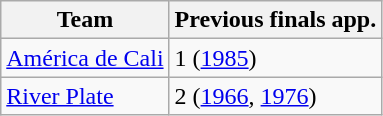<table class="wikitable">
<tr>
<th>Team</th>
<th>Previous finals app.</th>
</tr>
<tr>
<td> <a href='#'>América de Cali</a></td>
<td>1 (<a href='#'>1985</a>)</td>
</tr>
<tr>
<td> <a href='#'>River Plate</a></td>
<td>2 (<a href='#'>1966</a>, <a href='#'>1976</a>)</td>
</tr>
</table>
